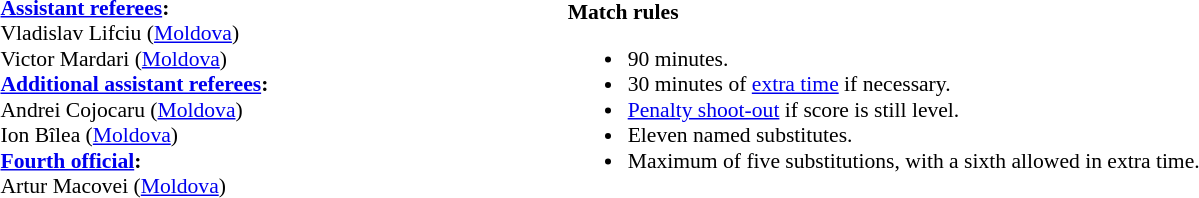<table width=100% style="font-size:90%">
<tr>
<td><br><strong><a href='#'>Assistant referees</a>:</strong>
<br>Vladislav Lifciu (<a href='#'>Moldova</a>)
<br>Victor Mardari (<a href='#'>Moldova</a>)
<br> <strong><a href='#'>Additional assistant referees</a>:</strong>
<br>Andrei Cojocaru (<a href='#'>Moldova</a>)
<br>Ion Bîlea (<a href='#'>Moldova</a>)
<br><strong><a href='#'>Fourth official</a>:</strong>
<br>Artur Macovei (<a href='#'>Moldova</a>)</td>
<td><br><strong>Match rules</strong><ul><li>90 minutes.</li><li>30 minutes of <a href='#'>extra time</a> if necessary.</li><li><a href='#'>Penalty shoot-out</a> if score is still level.</li><li>Eleven named substitutes.</li><li>Maximum of five substitutions, with a sixth allowed in extra time.</li></ul></td>
</tr>
</table>
